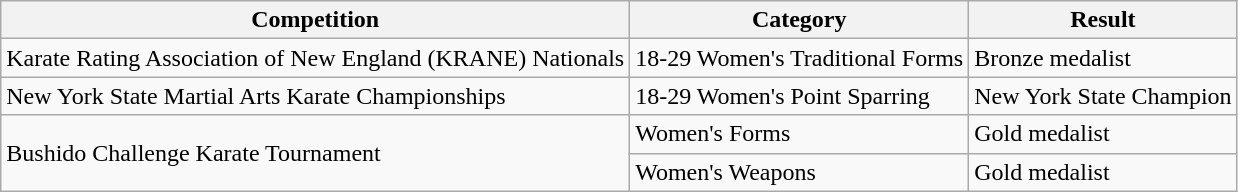<table class="wikitable sortable">
<tr>
<th>Competition</th>
<th>Category</th>
<th>Result</th>
</tr>
<tr>
<td>Karate Rating Association of New England (KRANE) Nationals</td>
<td>18-29 Women's Traditional Forms</td>
<td>Bronze medalist</td>
</tr>
<tr>
<td>New York State Martial Arts Karate Championships</td>
<td>18-29 Women's Point Sparring</td>
<td>New York State Champion</td>
</tr>
<tr>
<td rowspan="2">Bushido Challenge Karate Tournament</td>
<td>Women's Forms</td>
<td>Gold medalist</td>
</tr>
<tr>
<td>Women's Weapons</td>
<td>Gold medalist</td>
</tr>
</table>
